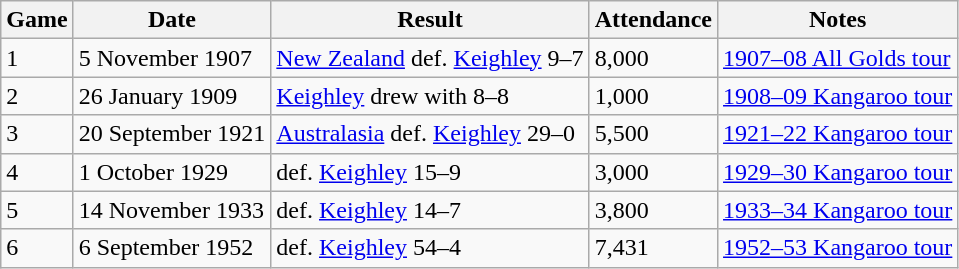<table class="wikitable">
<tr>
<th>Game</th>
<th>Date</th>
<th>Result</th>
<th>Attendance</th>
<th>Notes</th>
</tr>
<tr>
<td>1</td>
<td>5 November 1907</td>
<td> <a href='#'>New Zealand</a> def.  <a href='#'>Keighley</a> 9–7</td>
<td>8,000</td>
<td><a href='#'>1907–08 All Golds tour</a></td>
</tr>
<tr>
<td>2</td>
<td>26 January 1909</td>
<td> <a href='#'>Keighley</a> drew with   8–8</td>
<td>1,000</td>
<td><a href='#'>1908–09 Kangaroo tour</a></td>
</tr>
<tr>
<td>3</td>
<td>20 September 1921</td>
<td> <a href='#'>Australasia</a> def.  <a href='#'>Keighley</a> 29–0</td>
<td>5,500</td>
<td><a href='#'>1921–22 Kangaroo tour</a></td>
</tr>
<tr>
<td>4</td>
<td>1 October 1929</td>
<td>  def.  <a href='#'>Keighley</a> 15–9</td>
<td>3,000</td>
<td><a href='#'>1929–30 Kangaroo tour</a></td>
</tr>
<tr>
<td>5</td>
<td>14 November 1933</td>
<td>  def.  <a href='#'>Keighley</a> 14–7</td>
<td>3,800</td>
<td><a href='#'>1933–34 Kangaroo tour</a></td>
</tr>
<tr>
<td>6</td>
<td>6 September 1952</td>
<td>  def.  <a href='#'>Keighley</a> 54–4</td>
<td>7,431</td>
<td><a href='#'>1952–53 Kangaroo tour</a></td>
</tr>
</table>
